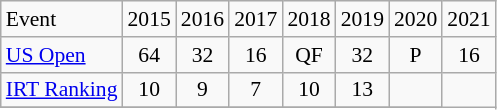<table class="wikitable" style="font-size:90%;" align=center>
<tr>
<td>Event</td>
<td>2015</td>
<td>2016</td>
<td>2017</td>
<td>2018</td>
<td>2019</td>
<td>2020</td>
<td>2021</td>
</tr>
<tr>
<td align="left"><a href='#'>US Open</a></td>
<td align=center>64</td>
<td align=center>32</td>
<td align=center>16</td>
<td align=center>QF</td>
<td align=center>32</td>
<td align=center>P</td>
<td align=center>16</td>
</tr>
<tr>
<td align="left"><a href='#'>IRT Ranking</a></td>
<td align=center>10</td>
<td align=center>9</td>
<td align=center>7</td>
<td align=center>10</td>
<td align=center>13</td>
<td align=center></td>
</tr>
<tr>
</tr>
</table>
